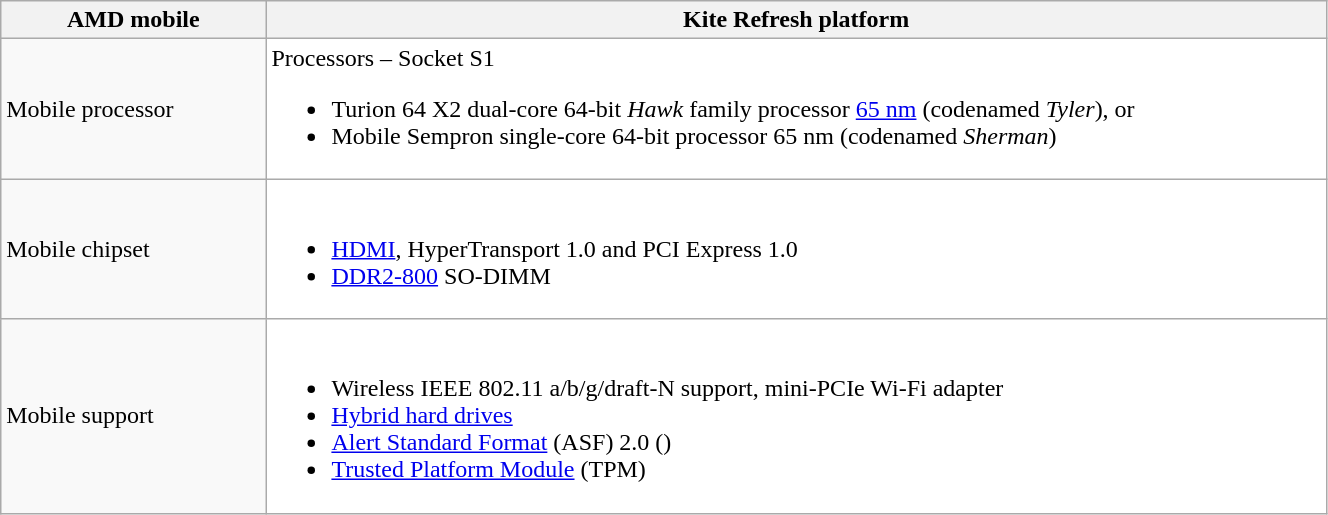<table class="wikitable" style="width:70%;">
<tr>
<th style="width:20%;">AMD mobile</th>
<th>Kite Refresh platform</th>
</tr>
<tr>
<td>Mobile processor</td>
<td style="background:white">Processors – Socket S1<br><ul><li>Turion 64 X2 dual-core 64-bit <em>Hawk</em> family processor <a href='#'>65 nm</a> (codenamed <em>Tyler</em>), or</li><li>Mobile Sempron single-core 64-bit processor 65 nm (codenamed <em>Sherman</em>)</li></ul></td>
</tr>
<tr>
<td>Mobile chipset</td>
<td style="background:white"><br><ul><li><a href='#'>HDMI</a>, HyperTransport 1.0 and PCI Express 1.0</li><li><a href='#'>DDR2-800</a> SO-DIMM</li></ul></td>
</tr>
<tr>
<td>Mobile support</td>
<td style="background:white"><br><ul><li>Wireless IEEE 802.11 a/b/g/draft-N support, mini-PCIe Wi-Fi adapter</li><li><a href='#'>Hybrid hard drives</a></li><li><a href='#'>Alert Standard Format</a> (ASF) 2.0 ()</li><li><a href='#'>Trusted Platform Module</a> (TPM)</li></ul></td>
</tr>
</table>
